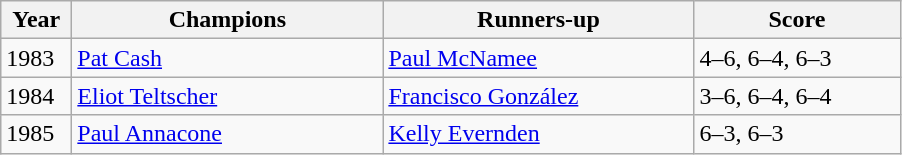<table class="wikitable">
<tr>
<th style="width:40px">Year</th>
<th style="width:200px">Champions</th>
<th style="width:200px">Runners-up</th>
<th style="width:130px">Score</th>
</tr>
<tr>
<td>1983</td>
<td> <a href='#'>Pat Cash</a></td>
<td>  <a href='#'>Paul McNamee</a></td>
<td>4–6, 6–4, 6–3</td>
</tr>
<tr>
<td>1984</td>
<td> <a href='#'>Eliot Teltscher</a></td>
<td>  <a href='#'>Francisco González</a></td>
<td>3–6, 6–4, 6–4</td>
</tr>
<tr>
<td>1985</td>
<td> <a href='#'>Paul Annacone</a></td>
<td>  <a href='#'>Kelly Evernden</a></td>
<td>6–3, 6–3</td>
</tr>
</table>
